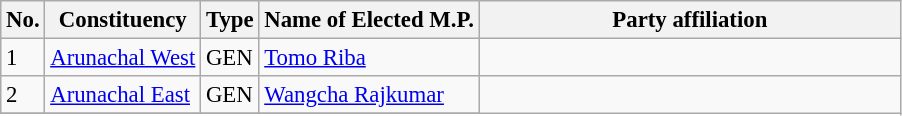<table class="wikitable" style="font-size:95%;">
<tr>
<th>No.</th>
<th>Constituency</th>
<th>Type</th>
<th>Name of Elected M.P.</th>
<th colspan="2" style="width:18em">Party affiliation</th>
</tr>
<tr>
<td>1</td>
<td><a href='#'>Arunachal West</a></td>
<td>GEN</td>
<td><a href='#'>Tomo Riba</a></td>
<td></td>
</tr>
<tr>
<td>2</td>
<td><a href='#'>Arunachal East</a></td>
<td>GEN</td>
<td><a href='#'>Wangcha Rajkumar</a></td>
</tr>
<tr>
</tr>
</table>
